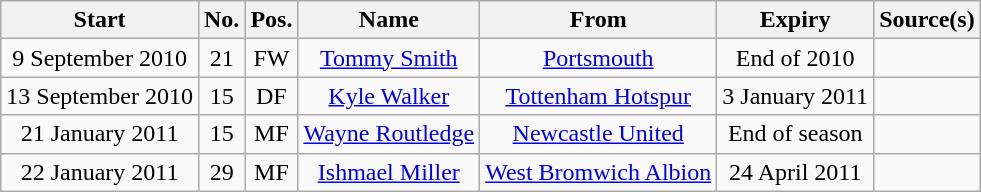<table class="wikitable" style="text-align:center">
<tr>
<th>Start</th>
<th>No.</th>
<th>Pos.</th>
<th>Name</th>
<th>From</th>
<th>Expiry</th>
<th>Source(s)</th>
</tr>
<tr>
<td>9 September 2010</td>
<td>21</td>
<td>FW</td>
<td> <a href='#'>Tommy Smith</a></td>
<td><a href='#'>Portsmouth</a></td>
<td>End of 2010</td>
<td></td>
</tr>
<tr>
<td>13 September 2010</td>
<td>15</td>
<td>DF</td>
<td> <a href='#'>Kyle Walker</a></td>
<td><a href='#'>Tottenham Hotspur</a></td>
<td>3 January 2011</td>
<td></td>
</tr>
<tr>
<td>21 January 2011</td>
<td>15</td>
<td>MF</td>
<td> <a href='#'>Wayne Routledge</a></td>
<td><a href='#'>Newcastle United</a></td>
<td>End of season</td>
<td></td>
</tr>
<tr>
<td>22 January 2011</td>
<td>29</td>
<td>MF</td>
<td> <a href='#'>Ishmael Miller</a></td>
<td><a href='#'>West Bromwich Albion</a></td>
<td>24 April 2011</td>
<td></td>
</tr>
</table>
